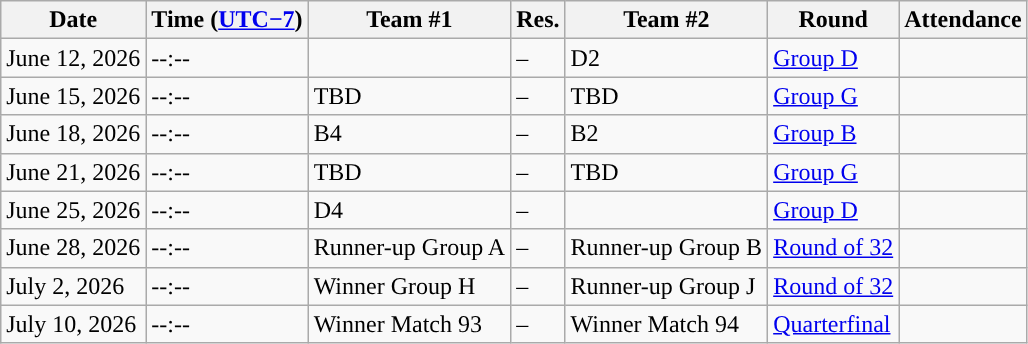<table class="wikitable sortable">
<tr>
<th style="text-align:center;">Date</th>
<th style="text-align:center;">Time (<a href='#'>UTC−7</a>)</th>
<th style="text-align:center;">Team #1</th>
<th style="text-align:center;">Res.</th>
<th style="text-align:center;">Team #2</th>
<th style="text-align:center;">Round</th>
<th>Attendance</th>
</tr>
<tr>
<td>June 12, 2026</td>
<td>--:--</td>
<td></td>
<td>–</td>
<td>D2</td>
<td><a href='#'>Group D</a></td>
<td></td>
</tr>
<tr>
<td>June 15, 2026</td>
<td>--:--</td>
<td>TBD</td>
<td>–</td>
<td>TBD</td>
<td><a href='#'>Group G</a></td>
<td></td>
</tr>
<tr>
<td>June 18, 2026</td>
<td>--:--</td>
<td>B4</td>
<td>–</td>
<td>B2</td>
<td><a href='#'>Group B</a></td>
<td></td>
</tr>
<tr>
<td>June 21, 2026</td>
<td>--:--</td>
<td>TBD</td>
<td>–</td>
<td>TBD</td>
<td><a href='#'>Group G</a></td>
<td></td>
</tr>
<tr>
<td>June 25, 2026</td>
<td>--:--</td>
<td>D4</td>
<td>–</td>
<td></td>
<td><a href='#'>Group D</a></td>
<td></td>
</tr>
<tr>
<td>June 28, 2026</td>
<td>--:--</td>
<td>Runner-up Group A</td>
<td>–</td>
<td>Runner-up Group B</td>
<td><a href='#'>Round of 32</a></td>
<td></td>
</tr>
<tr>
<td>July 2, 2026</td>
<td>--:--</td>
<td>Winner Group H</td>
<td>–</td>
<td>Runner-up Group J</td>
<td><a href='#'>Round of 32</a></td>
<td></td>
</tr>
<tr>
<td>July 10, 2026</td>
<td>--:--</td>
<td>Winner Match 93</td>
<td>–</td>
<td>Winner Match 94</td>
<td><a href='#'>Quarterfinal</a></td>
<td></td>
</tr>
</table>
